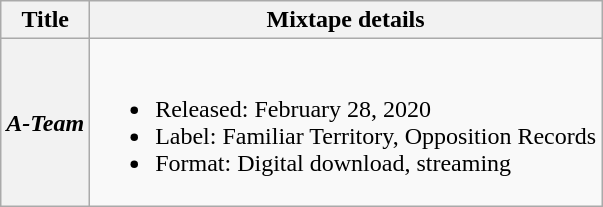<table class="wikitable">
<tr>
<th>Title</th>
<th>Mixtape details</th>
</tr>
<tr>
<th scope="row"><em>A-Team</em><br></th>
<td><br><ul><li>Released: February 28, 2020</li><li>Label: Familiar Territory, Opposition Records</li><li>Format: Digital download, streaming</li></ul></td>
</tr>
</table>
